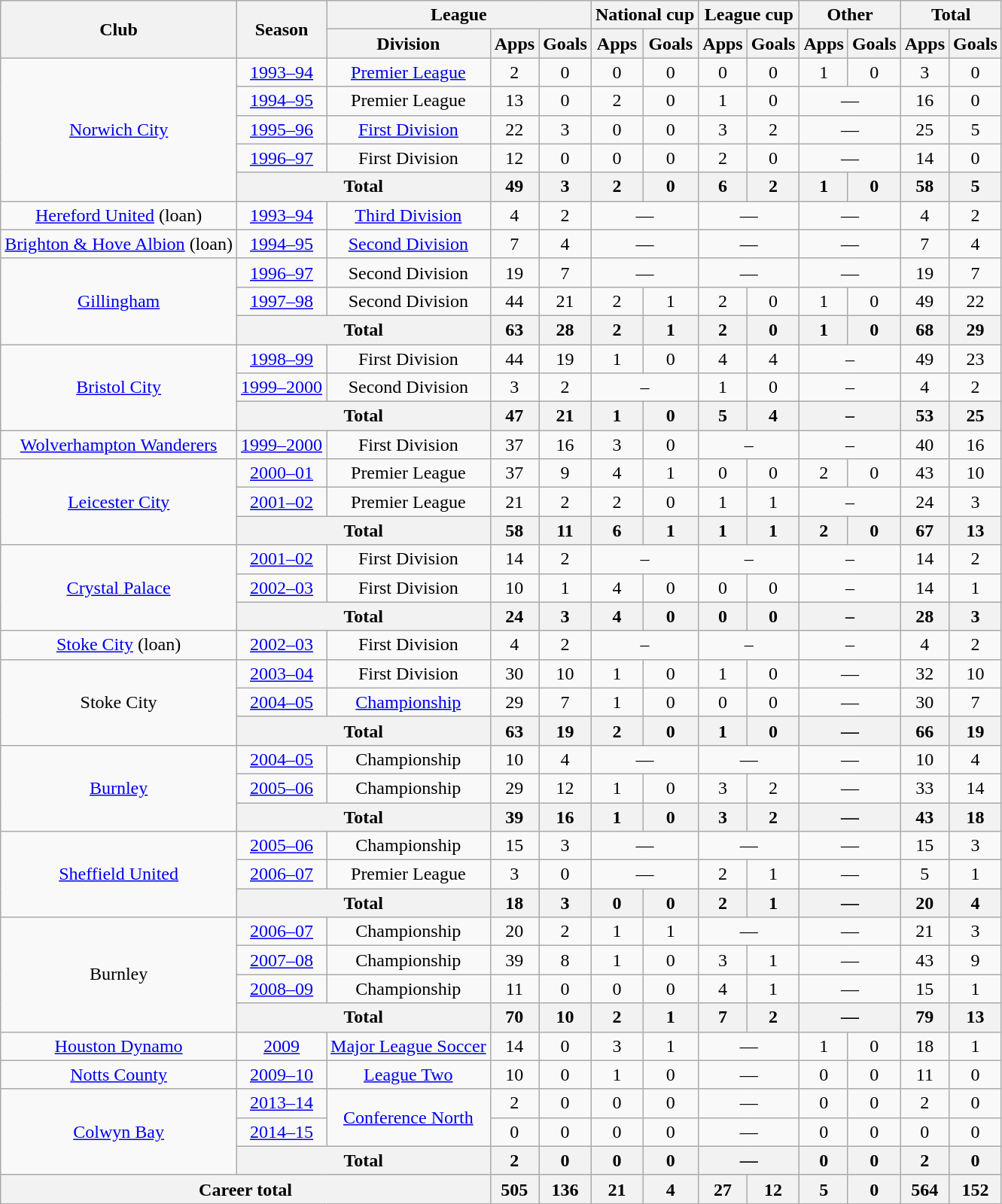<table class="wikitable" style="text-align:center">
<tr>
<th rowspan="2">Club</th>
<th rowspan="2">Season</th>
<th colspan="3">League</th>
<th colspan="2">National cup</th>
<th colspan="2">League cup</th>
<th colspan="2">Other</th>
<th colspan="2">Total</th>
</tr>
<tr>
<th>Division</th>
<th>Apps</th>
<th>Goals</th>
<th>Apps</th>
<th>Goals</th>
<th>Apps</th>
<th>Goals</th>
<th>Apps</th>
<th>Goals</th>
<th>Apps</th>
<th>Goals</th>
</tr>
<tr>
<td rowspan="5"><a href='#'>Norwich City</a></td>
<td><a href='#'>1993–94</a></td>
<td><a href='#'>Premier League</a></td>
<td>2</td>
<td>0</td>
<td>0</td>
<td>0</td>
<td>0</td>
<td>0</td>
<td>1</td>
<td>0</td>
<td>3</td>
<td>0</td>
</tr>
<tr>
<td><a href='#'>1994–95</a></td>
<td>Premier League</td>
<td>13</td>
<td>0</td>
<td>2</td>
<td>0</td>
<td>1</td>
<td>0</td>
<td colspan="2">―</td>
<td>16</td>
<td>0</td>
</tr>
<tr>
<td><a href='#'>1995–96</a></td>
<td><a href='#'>First Division</a></td>
<td>22</td>
<td>3</td>
<td>0</td>
<td>0</td>
<td>3</td>
<td>2</td>
<td colspan="2">―</td>
<td>25</td>
<td>5</td>
</tr>
<tr>
<td><a href='#'>1996–97</a></td>
<td>First Division</td>
<td>12</td>
<td>0</td>
<td>0</td>
<td>0</td>
<td>2</td>
<td>0</td>
<td colspan="2">―</td>
<td>14</td>
<td>0</td>
</tr>
<tr>
<th colspan="2">Total</th>
<th>49</th>
<th>3</th>
<th>2</th>
<th>0</th>
<th>6</th>
<th>2</th>
<th>1</th>
<th>0</th>
<th>58</th>
<th>5</th>
</tr>
<tr>
<td><a href='#'>Hereford United</a> (loan)</td>
<td><a href='#'>1993–94</a></td>
<td><a href='#'>Third Division</a></td>
<td>4</td>
<td>2</td>
<td colspan="2">―</td>
<td colspan="2">―</td>
<td colspan="2">―</td>
<td>4</td>
<td>2</td>
</tr>
<tr>
<td><a href='#'>Brighton & Hove Albion</a> (loan)</td>
<td><a href='#'>1994–95</a></td>
<td><a href='#'>Second Division</a></td>
<td>7</td>
<td>4</td>
<td colspan="2">―</td>
<td colspan="2">―</td>
<td colspan="2">―</td>
<td>7</td>
<td>4</td>
</tr>
<tr>
<td rowspan="3"><a href='#'>Gillingham</a></td>
<td><a href='#'>1996–97</a></td>
<td>Second Division</td>
<td>19</td>
<td>7</td>
<td colspan="2">―</td>
<td colspan="2">―</td>
<td colspan="2">―</td>
<td>19</td>
<td>7</td>
</tr>
<tr>
<td><a href='#'>1997–98</a></td>
<td>Second Division</td>
<td>44</td>
<td>21</td>
<td>2</td>
<td>1</td>
<td>2</td>
<td>0</td>
<td>1</td>
<td>0</td>
<td>49</td>
<td>22</td>
</tr>
<tr>
<th colspan="2">Total</th>
<th>63</th>
<th>28</th>
<th>2</th>
<th>1</th>
<th>2</th>
<th>0</th>
<th>1</th>
<th>0</th>
<th>68</th>
<th>29</th>
</tr>
<tr>
<td rowspan="3"><a href='#'>Bristol City</a></td>
<td><a href='#'>1998–99</a></td>
<td>First Division</td>
<td>44</td>
<td>19</td>
<td>1</td>
<td>0</td>
<td>4</td>
<td>4</td>
<td colspan="2">–</td>
<td>49</td>
<td>23</td>
</tr>
<tr>
<td><a href='#'>1999–2000</a></td>
<td>Second Division</td>
<td>3</td>
<td>2</td>
<td colspan="2">–</td>
<td>1</td>
<td>0</td>
<td colspan="2">–</td>
<td>4</td>
<td>2</td>
</tr>
<tr>
<th colspan="2">Total</th>
<th>47</th>
<th>21</th>
<th>1</th>
<th>0</th>
<th>5</th>
<th>4</th>
<th colspan="2">–</th>
<th>53</th>
<th>25</th>
</tr>
<tr>
<td><a href='#'>Wolverhampton Wanderers</a></td>
<td><a href='#'>1999–2000</a></td>
<td>First Division</td>
<td>37</td>
<td>16</td>
<td>3</td>
<td>0</td>
<td colspan="2">–</td>
<td colspan="2">–</td>
<td>40</td>
<td>16</td>
</tr>
<tr>
<td rowspan="3"><a href='#'>Leicester City</a></td>
<td><a href='#'>2000–01</a></td>
<td>Premier League</td>
<td>37</td>
<td>9</td>
<td>4</td>
<td>1</td>
<td>0</td>
<td>0</td>
<td>2</td>
<td>0</td>
<td>43</td>
<td>10</td>
</tr>
<tr>
<td><a href='#'>2001–02</a></td>
<td>Premier League</td>
<td>21</td>
<td>2</td>
<td>2</td>
<td>0</td>
<td>1</td>
<td>1</td>
<td colspan="2">–</td>
<td>24</td>
<td>3</td>
</tr>
<tr>
<th colspan="2">Total</th>
<th>58</th>
<th>11</th>
<th>6</th>
<th>1</th>
<th>1</th>
<th>1</th>
<th>2</th>
<th>0</th>
<th>67</th>
<th>13</th>
</tr>
<tr>
<td rowspan="3"><a href='#'>Crystal Palace</a></td>
<td><a href='#'>2001–02</a></td>
<td>First Division</td>
<td>14</td>
<td>2</td>
<td colspan="2">–</td>
<td colspan="2">–</td>
<td colspan="2">–</td>
<td>14</td>
<td>2</td>
</tr>
<tr>
<td><a href='#'>2002–03</a></td>
<td>First Division</td>
<td>10</td>
<td>1</td>
<td>4</td>
<td>0</td>
<td>0</td>
<td>0</td>
<td colspan="2">–</td>
<td>14</td>
<td>1</td>
</tr>
<tr>
<th colspan="2">Total</th>
<th>24</th>
<th>3</th>
<th>4</th>
<th>0</th>
<th>0</th>
<th>0</th>
<th colspan="2">–</th>
<th>28</th>
<th>3</th>
</tr>
<tr>
<td><a href='#'>Stoke City</a> (loan)</td>
<td><a href='#'>2002–03</a></td>
<td>First Division</td>
<td>4</td>
<td>2</td>
<td colspan="2">–</td>
<td colspan="2">–</td>
<td colspan="2">–</td>
<td>4</td>
<td>2</td>
</tr>
<tr>
<td rowspan="3">Stoke City</td>
<td><a href='#'>2003–04</a></td>
<td>First Division</td>
<td>30</td>
<td>10</td>
<td>1</td>
<td>0</td>
<td>1</td>
<td>0</td>
<td colspan="2">―</td>
<td>32</td>
<td>10</td>
</tr>
<tr>
<td><a href='#'>2004–05</a></td>
<td><a href='#'>Championship</a></td>
<td>29</td>
<td>7</td>
<td>1</td>
<td>0</td>
<td>0</td>
<td>0</td>
<td colspan="2">―</td>
<td>30</td>
<td>7</td>
</tr>
<tr>
<th colspan="2">Total</th>
<th>63</th>
<th>19</th>
<th>2</th>
<th>0</th>
<th>1</th>
<th>0</th>
<th colspan="2">―</th>
<th>66</th>
<th>19</th>
</tr>
<tr>
<td rowspan="3"><a href='#'>Burnley</a></td>
<td><a href='#'>2004–05</a></td>
<td>Championship</td>
<td>10</td>
<td>4</td>
<td colspan="2">―</td>
<td colspan="2">―</td>
<td colspan="2">―</td>
<td>10</td>
<td>4</td>
</tr>
<tr>
<td><a href='#'>2005–06</a></td>
<td>Championship</td>
<td>29</td>
<td>12</td>
<td>1</td>
<td>0</td>
<td>3</td>
<td>2</td>
<td colspan="2">―</td>
<td>33</td>
<td>14</td>
</tr>
<tr>
<th colspan="2">Total</th>
<th>39</th>
<th>16</th>
<th>1</th>
<th>0</th>
<th>3</th>
<th>2</th>
<th colspan="2">―</th>
<th>43</th>
<th>18</th>
</tr>
<tr>
<td rowspan="3"><a href='#'>Sheffield United</a></td>
<td><a href='#'>2005–06</a></td>
<td>Championship</td>
<td>15</td>
<td>3</td>
<td colspan="2">―</td>
<td colspan="2">―</td>
<td colspan="2">―</td>
<td>15</td>
<td>3</td>
</tr>
<tr>
<td><a href='#'>2006–07</a></td>
<td>Premier League</td>
<td>3</td>
<td>0</td>
<td colspan="2">―</td>
<td>2</td>
<td>1</td>
<td colspan="2">―</td>
<td>5</td>
<td>1</td>
</tr>
<tr>
<th colspan="2">Total</th>
<th>18</th>
<th>3</th>
<th>0</th>
<th>0</th>
<th>2</th>
<th>1</th>
<th colspan="2">―</th>
<th>20</th>
<th>4</th>
</tr>
<tr>
<td rowspan="4">Burnley</td>
<td><a href='#'>2006–07</a></td>
<td>Championship</td>
<td>20</td>
<td>2</td>
<td>1</td>
<td>1</td>
<td colspan="2">―</td>
<td colspan="2">―</td>
<td>21</td>
<td>3</td>
</tr>
<tr>
<td><a href='#'>2007–08</a></td>
<td>Championship</td>
<td>39</td>
<td>8</td>
<td>1</td>
<td>0</td>
<td>3</td>
<td>1</td>
<td colspan="2">―</td>
<td>43</td>
<td>9</td>
</tr>
<tr>
<td><a href='#'>2008–09</a></td>
<td>Championship</td>
<td>11</td>
<td>0</td>
<td>0</td>
<td>0</td>
<td>4</td>
<td>1</td>
<td colspan="2">―</td>
<td>15</td>
<td>1</td>
</tr>
<tr>
<th colspan="2">Total</th>
<th>70</th>
<th>10</th>
<th>2</th>
<th>1</th>
<th>7</th>
<th>2</th>
<th colspan="2">―</th>
<th>79</th>
<th>13</th>
</tr>
<tr>
<td><a href='#'>Houston Dynamo</a></td>
<td><a href='#'>2009</a></td>
<td><a href='#'>Major League Soccer</a></td>
<td>14</td>
<td>0</td>
<td>3</td>
<td>1</td>
<td colspan="2">―</td>
<td>1</td>
<td>0</td>
<td>18</td>
<td>1</td>
</tr>
<tr>
<td><a href='#'>Notts County</a></td>
<td><a href='#'>2009–10</a></td>
<td><a href='#'>League Two</a></td>
<td>10</td>
<td>0</td>
<td>1</td>
<td>0</td>
<td colspan="2">―</td>
<td>0</td>
<td>0</td>
<td>11</td>
<td>0</td>
</tr>
<tr>
<td rowspan="3"><a href='#'>Colwyn Bay</a></td>
<td><a href='#'>2013–14</a></td>
<td rowspan="2"><a href='#'>Conference North</a></td>
<td>2</td>
<td>0</td>
<td>0</td>
<td>0</td>
<td colspan="2">―</td>
<td>0</td>
<td>0</td>
<td>2</td>
<td>0</td>
</tr>
<tr>
<td><a href='#'>2014–15</a></td>
<td>0</td>
<td>0</td>
<td>0</td>
<td>0</td>
<td colspan="2">―</td>
<td>0</td>
<td>0</td>
<td>0</td>
<td>0</td>
</tr>
<tr>
<th colspan="2">Total</th>
<th>2</th>
<th>0</th>
<th>0</th>
<th>0</th>
<th colspan="2">―</th>
<th>0</th>
<th>0</th>
<th>2</th>
<th>0</th>
</tr>
<tr>
<th colspan="3">Career total</th>
<th>505</th>
<th>136</th>
<th>21</th>
<th>4</th>
<th>27</th>
<th>12</th>
<th>5</th>
<th>0</th>
<th>564</th>
<th>152</th>
</tr>
</table>
